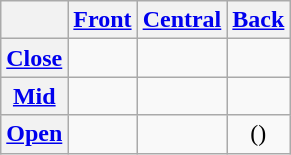<table class="wikitable" style="text-align: center;">
<tr>
<th></th>
<th><a href='#'>Front</a></th>
<th><a href='#'>Central</a></th>
<th><a href='#'>Back</a></th>
</tr>
<tr>
<th><a href='#'>Close</a></th>
<td></td>
<td></td>
<td></td>
</tr>
<tr>
<th><a href='#'>Mid</a></th>
<td></td>
<td></td>
<td></td>
</tr>
<tr>
<th><a href='#'>Open</a></th>
<td></td>
<td></td>
<td>()</td>
</tr>
</table>
